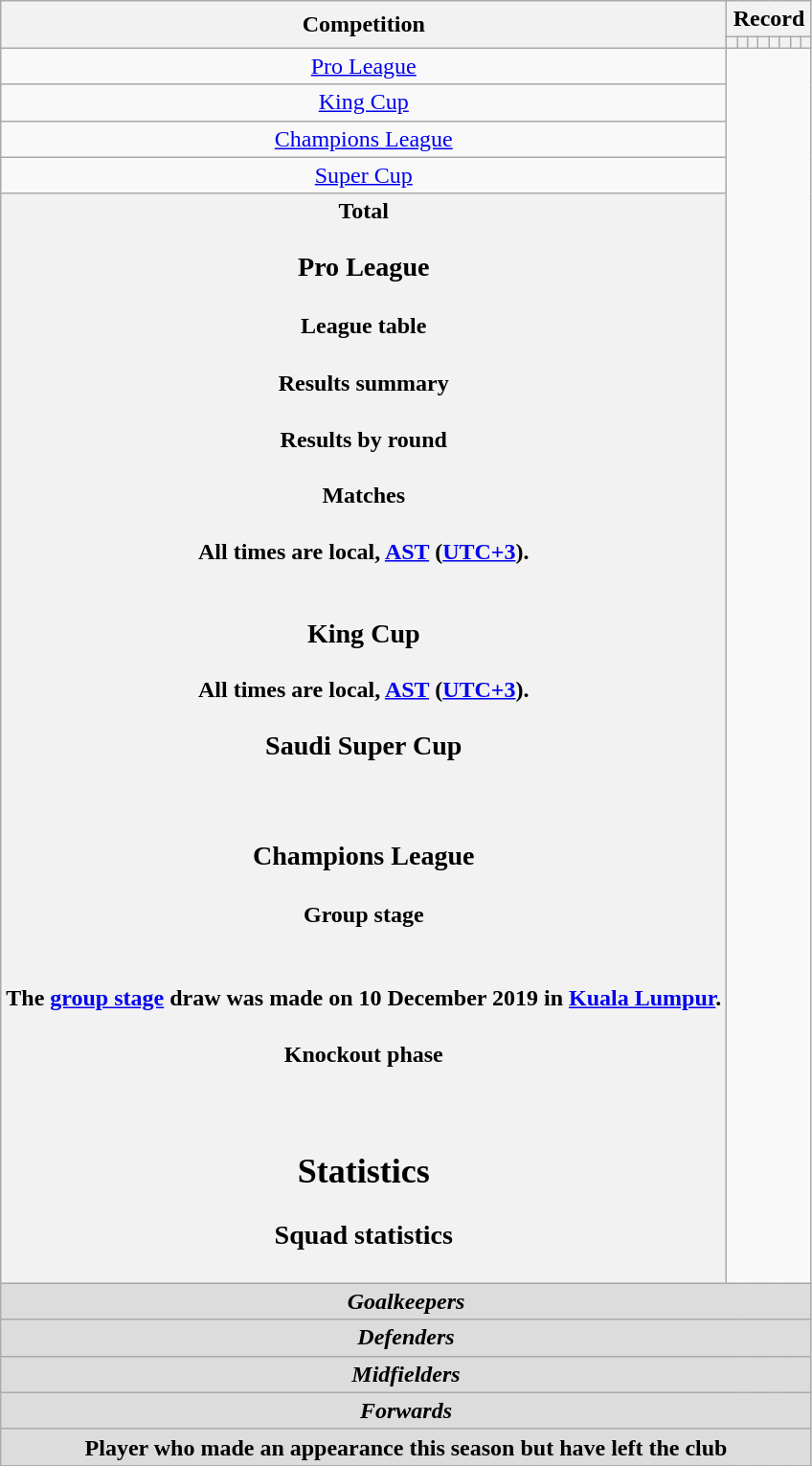<table class="wikitable" style="text-align: center">
<tr>
<th rowspan=2>Competition</th>
<th colspan=8>Record</th>
</tr>
<tr>
<th></th>
<th></th>
<th></th>
<th></th>
<th></th>
<th></th>
<th></th>
<th></th>
</tr>
<tr>
<td><a href='#'>Pro League</a><br></td>
</tr>
<tr>
<td><a href='#'>King Cup</a><br></td>
</tr>
<tr>
<td><a href='#'>Champions League</a><br></td>
</tr>
<tr>
<td><a href='#'>Super Cup</a><br></td>
</tr>
<tr>
<th>Total<br>
<h3>Pro League</h3><h4>League table</h4><h4>Results summary</h4>
<h4>Results by round</h4><h4>Matches</h4>All times are local, <a href='#'>AST</a> (<a href='#'>UTC+3</a>).<br>


<br>





























<h3>King Cup</h3>
All times are local, <a href='#'>AST</a> (<a href='#'>UTC+3</a>).<br>

<h3>Saudi Super Cup</h3><br><h3>Champions League</h3><h4>Group stage</h4><br>The <a href='#'>group stage</a> draw was made on 10 December 2019 in <a href='#'>Kuala Lumpur</a>.
<br>





<h4>Knockout phase</h4><br><h2>Statistics</h2><h3>Squad statistics</h3></th>
</tr>
<tr>
<th colspan=18 style=background:#dcdcdc; text-align:center><em>Goalkeepers</em><br>


</th>
</tr>
<tr>
<th colspan=18 style=background:#dcdcdc; text-align:center><em>Defenders</em><br>









</th>
</tr>
<tr>
<th colspan=18 style=background:#dcdcdc; text-align:center><em>Midfielders</em><br>
















</th>
</tr>
<tr>
<th colspan=18 style=background:#dcdcdc; text-align:center><em>Forwards</em><br>



</th>
</tr>
<tr>
<th colspan=18 style=background:#dcdcdc; text-align:center>Player who made an appearance this season but have left the club<br>

</th>
</tr>
</table>
